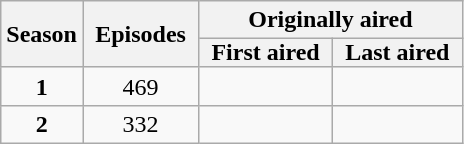<table class="wikitable" style="text-align:center">
<tr>
<th rowspan="2">Season</th>
<th rowspan="2" style="padding: 0 8px;">Episodes</th>
<th colspan="2">Originally aired</th>
</tr>
<tr>
<th style="padding: 0 8px;">First aired</th>
<th style="padding: 0 8px;">Last aired</th>
</tr>
<tr>
<td><strong>1</strong></td>
<td>469</td>
<td style="padding:0 8px;"></td>
<td style="padding:0 8px;"></td>
</tr>
<tr>
<td><strong>2</strong></td>
<td>332</td>
<td style="padding:0 8px;"></td>
<td style="padding:0 8px;"></td>
</tr>
</table>
